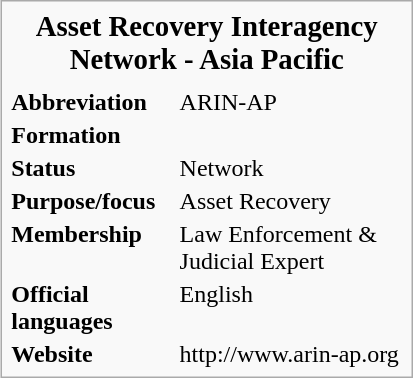<table class=infobox width=275px>
<tr>
<td colspan=2 style="font-size:120%; text-align:center;"><strong>Asset Recovery Interagency Network - Asia Pacific</strong></td>
</tr>
<tr>
<td colspan=2 style="text-align:center"></td>
</tr>
<tr>
<td><strong>Abbreviation</strong></td>
<td>ARIN-AP</td>
</tr>
<tr>
<td><strong>Formation</strong></td>
<td></td>
</tr>
<tr>
<td><strong>Status</strong></td>
<td>Network</td>
</tr>
<tr>
<td><strong>Purpose/focus</strong></td>
<td>Asset Recovery</td>
</tr>
<tr>
<td><strong>Membership</strong></td>
<td>Law Enforcement & Judicial Expert</td>
</tr>
<tr>
<td><strong>Official languages</strong></td>
<td>English</td>
</tr>
<tr>
<td><strong>Website</strong></td>
<td>http://www.arin-ap.org</td>
</tr>
</table>
